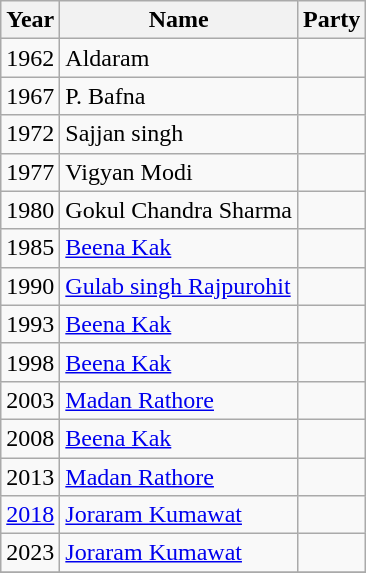<table class="wikitable sortable">
<tr>
<th>Year</th>
<th>Name</th>
<th colspan=2>Party</th>
</tr>
<tr>
<td>1962</td>
<td>Aldaram</td>
<td></td>
</tr>
<tr>
<td>1967</td>
<td>P. Bafna</td>
<td></td>
</tr>
<tr>
<td>1972</td>
<td>Sajjan singh</td>
<td></td>
</tr>
<tr>
<td>1977</td>
<td>Vigyan Modi</td>
<td></td>
</tr>
<tr>
<td>1980</td>
<td>Gokul Chandra Sharma</td>
<td></td>
</tr>
<tr>
<td>1985</td>
<td><a href='#'>Beena Kak</a></td>
</tr>
<tr>
<td>1990</td>
<td><a href='#'>Gulab singh Rajpurohit</a></td>
<td></td>
</tr>
<tr>
<td>1993</td>
<td><a href='#'>Beena Kak</a></td>
<td></td>
</tr>
<tr>
<td>1998</td>
<td><a href='#'>Beena Kak</a></td>
</tr>
<tr>
<td>2003</td>
<td><a href='#'>Madan Rathore</a></td>
<td></td>
</tr>
<tr>
<td>2008</td>
<td><a href='#'>Beena Kak</a></td>
<td></td>
</tr>
<tr>
<td>2013</td>
<td><a href='#'>Madan Rathore</a></td>
<td></td>
</tr>
<tr>
<td><a href='#'>2018</a></td>
<td><a href='#'>Joraram Kumawat</a></td>
</tr>
<tr>
<td>2023</td>
<td><a href='#'>Joraram Kumawat</a></td>
<td></td>
</tr>
<tr>
</tr>
</table>
